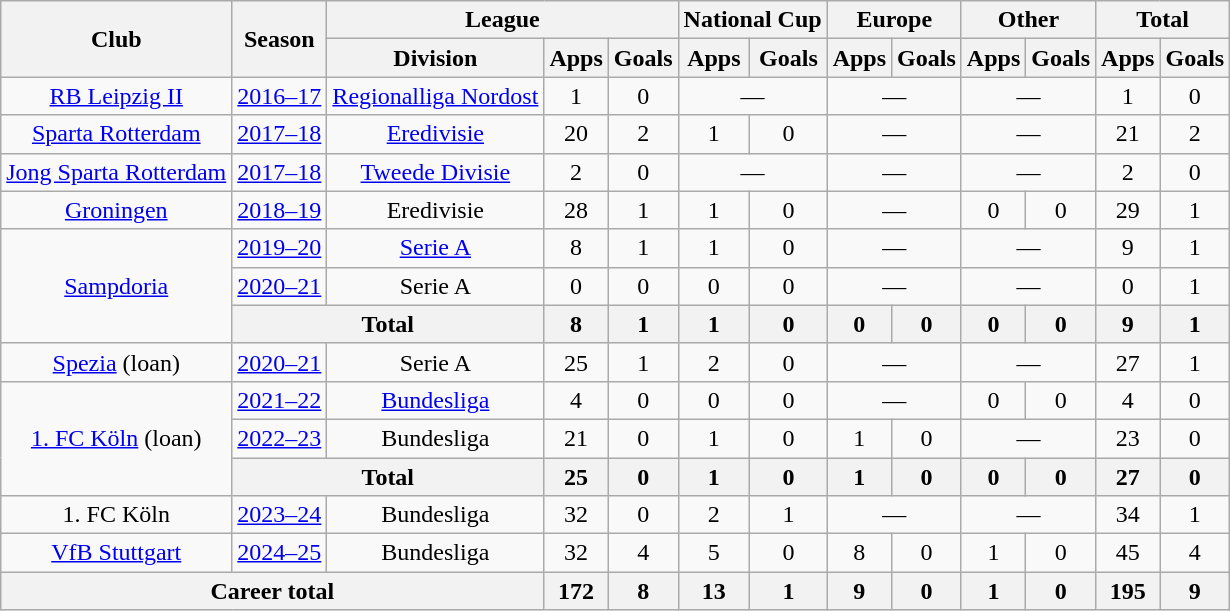<table class="wikitable" style="text-align: center;">
<tr>
<th rowspan="2">Club</th>
<th rowspan="2">Season</th>
<th colspan="3">League</th>
<th colspan="2">National Cup</th>
<th colspan="2">Europe</th>
<th colspan="2">Other</th>
<th colspan="2">Total</th>
</tr>
<tr>
<th>Division</th>
<th>Apps</th>
<th>Goals</th>
<th>Apps</th>
<th>Goals</th>
<th>Apps</th>
<th>Goals</th>
<th>Apps</th>
<th>Goals</th>
<th>Apps</th>
<th>Goals</th>
</tr>
<tr>
<td><a href='#'>RB Leipzig II</a></td>
<td><a href='#'>2016–17</a></td>
<td><a href='#'>Regionalliga Nordost</a></td>
<td>1</td>
<td>0</td>
<td colspan="2">—</td>
<td colspan="2">—</td>
<td colspan="2">—</td>
<td>1</td>
<td>0</td>
</tr>
<tr>
<td><a href='#'>Sparta Rotterdam</a></td>
<td><a href='#'>2017–18</a></td>
<td><a href='#'>Eredivisie</a></td>
<td>20</td>
<td>2</td>
<td>1</td>
<td>0</td>
<td colspan="2">—</td>
<td colspan="2">—</td>
<td>21</td>
<td>2</td>
</tr>
<tr>
<td><a href='#'>Jong Sparta Rotterdam</a></td>
<td><a href='#'>2017–18</a></td>
<td><a href='#'>Tweede Divisie</a></td>
<td>2</td>
<td>0</td>
<td colspan="2">—</td>
<td colspan="2">—</td>
<td colspan="2">—</td>
<td>2</td>
<td>0</td>
</tr>
<tr>
<td><a href='#'>Groningen</a></td>
<td><a href='#'>2018–19</a></td>
<td>Eredivisie</td>
<td>28</td>
<td>1</td>
<td>1</td>
<td>0</td>
<td colspan="2">—</td>
<td>0</td>
<td>0</td>
<td>29</td>
<td>1</td>
</tr>
<tr>
<td rowspan="3"><a href='#'>Sampdoria</a></td>
<td><a href='#'>2019–20</a></td>
<td><a href='#'>Serie A</a></td>
<td>8</td>
<td>1</td>
<td>1</td>
<td>0</td>
<td colspan="2">—</td>
<td colspan="2">—</td>
<td>9</td>
<td>1</td>
</tr>
<tr>
<td><a href='#'>2020–21</a></td>
<td>Serie A</td>
<td>0</td>
<td>0</td>
<td>0</td>
<td>0</td>
<td colspan="2">—</td>
<td colspan="2">—</td>
<td>0</td>
<td>1</td>
</tr>
<tr>
<th colspan="2">Total</th>
<th>8</th>
<th>1</th>
<th>1</th>
<th>0</th>
<th>0</th>
<th>0</th>
<th>0</th>
<th>0</th>
<th>9</th>
<th>1</th>
</tr>
<tr>
<td><a href='#'>Spezia</a> (loan)</td>
<td><a href='#'>2020–21</a></td>
<td>Serie A</td>
<td>25</td>
<td>1</td>
<td>2</td>
<td>0</td>
<td colspan="2">—</td>
<td colspan="2">—</td>
<td>27</td>
<td>1</td>
</tr>
<tr>
<td rowspan="3"><a href='#'>1. FC Köln</a> (loan)</td>
<td><a href='#'>2021–22</a></td>
<td><a href='#'>Bundesliga</a></td>
<td>4</td>
<td>0</td>
<td>0</td>
<td>0</td>
<td colspan="2">—</td>
<td>0</td>
<td>0</td>
<td>4</td>
<td>0</td>
</tr>
<tr>
<td><a href='#'>2022–23</a></td>
<td>Bundesliga</td>
<td>21</td>
<td>0</td>
<td>1</td>
<td>0</td>
<td>1</td>
<td>0</td>
<td colspan="2">—</td>
<td>23</td>
<td>0</td>
</tr>
<tr>
<th colspan="2">Total</th>
<th>25</th>
<th>0</th>
<th>1</th>
<th>0</th>
<th>1</th>
<th>0</th>
<th>0</th>
<th>0</th>
<th>27</th>
<th>0</th>
</tr>
<tr>
<td>1. FC Köln</td>
<td><a href='#'>2023–24</a></td>
<td>Bundesliga</td>
<td>32</td>
<td>0</td>
<td>2</td>
<td>1</td>
<td colspan="2">—</td>
<td colspan="2">—</td>
<td>34</td>
<td>1</td>
</tr>
<tr>
<td><a href='#'>VfB Stuttgart</a></td>
<td><a href='#'>2024–25</a></td>
<td>Bundesliga</td>
<td>32</td>
<td>4</td>
<td>5</td>
<td>0</td>
<td>8</td>
<td>0</td>
<td>1</td>
<td>0</td>
<td>45</td>
<td>4</td>
</tr>
<tr>
<th colspan="3">Career total</th>
<th>172</th>
<th>8</th>
<th>13</th>
<th>1</th>
<th>9</th>
<th>0</th>
<th>1</th>
<th>0</th>
<th>195</th>
<th>9</th>
</tr>
</table>
